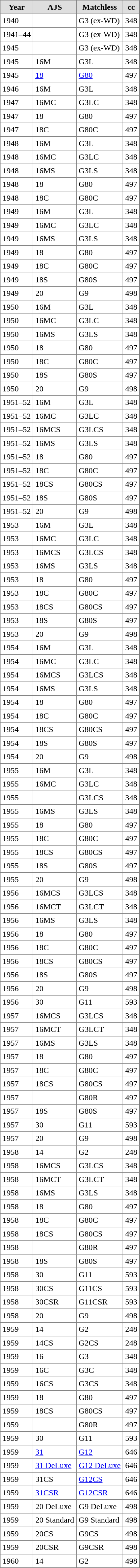<table class="toccolours" border="1" cellpadding="4" style="border-collapse:collapse">
<tr style="background:#dedede;">
<th>Year</th>
<th>AJS</th>
<th>Matchless</th>
<th>cc</th>
</tr>
<tr>
<td>1940</td>
<td></td>
<td>G3 (ex-WD)</td>
<td>348</td>
</tr>
<tr>
<td>1941–44</td>
<td></td>
<td>G3 (ex-WD)</td>
<td>348</td>
</tr>
<tr>
<td>1945</td>
<td></td>
<td>G3 (ex-WD)</td>
<td>348</td>
</tr>
<tr>
<td>1945</td>
<td>16M</td>
<td>G3L</td>
<td>348</td>
</tr>
<tr>
<td>1945</td>
<td><a href='#'>18</a></td>
<td><a href='#'>G80</a></td>
<td>497</td>
</tr>
<tr>
<td>1946</td>
<td>16M</td>
<td>G3L</td>
<td>348</td>
</tr>
<tr>
<td>1947</td>
<td>16MC</td>
<td>G3LC</td>
<td>348</td>
</tr>
<tr>
<td>1947</td>
<td>18</td>
<td>G80</td>
<td>497</td>
</tr>
<tr>
<td>1947</td>
<td>18C</td>
<td>G80C</td>
<td>497</td>
</tr>
<tr>
<td>1948</td>
<td>16M</td>
<td>G3L</td>
<td>348</td>
</tr>
<tr>
<td>1948</td>
<td>16MC</td>
<td>G3LC</td>
<td>348</td>
</tr>
<tr>
<td>1948</td>
<td>16MS</td>
<td>G3LS</td>
<td>348</td>
</tr>
<tr>
<td>1948</td>
<td>18</td>
<td>G80</td>
<td>497</td>
</tr>
<tr>
<td>1948</td>
<td>18C</td>
<td>G80C</td>
<td>497</td>
</tr>
<tr>
<td>1949</td>
<td>16M</td>
<td>G3L</td>
<td>348</td>
</tr>
<tr>
<td>1949</td>
<td>16MC</td>
<td>G3LC</td>
<td>348</td>
</tr>
<tr>
<td>1949</td>
<td>16MS</td>
<td>G3LS</td>
<td>348</td>
</tr>
<tr>
<td>1949</td>
<td>18</td>
<td>G80</td>
<td>497</td>
</tr>
<tr>
<td>1949</td>
<td>18C</td>
<td>G80C</td>
<td>497</td>
</tr>
<tr>
<td>1949</td>
<td>18S</td>
<td>G80S</td>
<td>497</td>
</tr>
<tr>
<td>1949</td>
<td>20</td>
<td>G9</td>
<td>498</td>
</tr>
<tr>
<td>1950</td>
<td>16M</td>
<td>G3L</td>
<td>348</td>
</tr>
<tr>
<td>1950</td>
<td>16MC</td>
<td>G3LC</td>
<td>348</td>
</tr>
<tr>
<td>1950</td>
<td>16MS</td>
<td>G3LS</td>
<td>348</td>
</tr>
<tr>
<td>1950</td>
<td>18</td>
<td>G80</td>
<td>497</td>
</tr>
<tr>
<td>1950</td>
<td>18C</td>
<td>G80C</td>
<td>497</td>
</tr>
<tr>
<td>1950</td>
<td>18S</td>
<td>G80S</td>
<td>497</td>
</tr>
<tr>
<td>1950</td>
<td>20</td>
<td>G9</td>
<td>498</td>
</tr>
<tr>
<td>1951–52</td>
<td>16M</td>
<td>G3L</td>
<td>348</td>
</tr>
<tr>
<td>1951–52</td>
<td>16MC</td>
<td>G3LC</td>
<td>348</td>
</tr>
<tr>
<td>1951–52</td>
<td>16MCS</td>
<td>G3LCS</td>
<td>348</td>
</tr>
<tr>
<td>1951–52</td>
<td>16MS</td>
<td>G3LS</td>
<td>348</td>
</tr>
<tr>
<td>1951–52</td>
<td>18</td>
<td>G80</td>
<td>497</td>
</tr>
<tr>
<td>1951–52</td>
<td>18C</td>
<td>G80C</td>
<td>497</td>
</tr>
<tr>
<td>1951–52</td>
<td>18CS</td>
<td>G80CS</td>
<td>497</td>
</tr>
<tr>
<td>1951–52</td>
<td>18S</td>
<td>G80S</td>
<td>497</td>
</tr>
<tr>
<td>1951–52</td>
<td>20</td>
<td>G9</td>
<td>498</td>
</tr>
<tr>
<td>1953</td>
<td>16M</td>
<td>G3L</td>
<td>348</td>
</tr>
<tr>
<td>1953</td>
<td>16MC</td>
<td>G3LC</td>
<td>348</td>
</tr>
<tr>
<td>1953</td>
<td>16MCS</td>
<td>G3LCS</td>
<td>348</td>
</tr>
<tr>
<td>1953</td>
<td>16MS</td>
<td>G3LS</td>
<td>348</td>
</tr>
<tr>
<td>1953</td>
<td>18</td>
<td>G80</td>
<td>497</td>
</tr>
<tr>
<td>1953</td>
<td>18C</td>
<td>G80C</td>
<td>497</td>
</tr>
<tr>
<td>1953</td>
<td>18CS</td>
<td>G80CS</td>
<td>497</td>
</tr>
<tr>
<td>1953</td>
<td>18S</td>
<td>G80S</td>
<td>497</td>
</tr>
<tr>
<td>1953</td>
<td>20</td>
<td>G9</td>
<td>498</td>
</tr>
<tr>
<td>1954</td>
<td>16M</td>
<td>G3L</td>
<td>348</td>
</tr>
<tr>
<td>1954</td>
<td>16MC</td>
<td>G3LC</td>
<td>348</td>
</tr>
<tr>
<td>1954</td>
<td>16MCS</td>
<td>G3LCS</td>
<td>348</td>
</tr>
<tr>
<td>1954</td>
<td>16MS</td>
<td>G3LS</td>
<td>348</td>
</tr>
<tr>
<td>1954</td>
<td>18</td>
<td>G80</td>
<td>497</td>
</tr>
<tr>
<td>1954</td>
<td>18C</td>
<td>G80C</td>
<td>497</td>
</tr>
<tr>
<td>1954</td>
<td>18CS</td>
<td>G80CS</td>
<td>497</td>
</tr>
<tr>
<td>1954</td>
<td>18S</td>
<td>G80S</td>
<td>497</td>
</tr>
<tr>
<td>1954</td>
<td>20</td>
<td>G9</td>
<td>498</td>
</tr>
<tr>
<td>1955</td>
<td>16M</td>
<td>G3L</td>
<td>348</td>
</tr>
<tr>
<td>1955</td>
<td>16MC</td>
<td>G3LC</td>
<td>348</td>
</tr>
<tr>
<td>1955</td>
<td></td>
<td>G3LCS</td>
<td>348</td>
</tr>
<tr>
<td>1955</td>
<td>16MS</td>
<td>G3LS</td>
<td>348</td>
</tr>
<tr>
<td>1955</td>
<td>18</td>
<td>G80</td>
<td>497</td>
</tr>
<tr>
<td>1955</td>
<td>18C</td>
<td>G80C</td>
<td>497</td>
</tr>
<tr>
<td>1955</td>
<td>18CS</td>
<td>G80CS</td>
<td>497</td>
</tr>
<tr>
<td>1955</td>
<td>18S</td>
<td>G80S</td>
<td>497</td>
</tr>
<tr>
<td>1955</td>
<td>20</td>
<td>G9</td>
<td>498</td>
</tr>
<tr>
<td>1956</td>
<td>16MCS</td>
<td>G3LCS</td>
<td>348</td>
</tr>
<tr>
<td>1956</td>
<td>16MCT</td>
<td>G3LCT</td>
<td>348</td>
</tr>
<tr>
<td>1956</td>
<td>16MS</td>
<td>G3LS</td>
<td>348</td>
</tr>
<tr>
<td>1956</td>
<td>18</td>
<td>G80</td>
<td>497</td>
</tr>
<tr>
<td>1956</td>
<td>18C</td>
<td>G80C</td>
<td>497</td>
</tr>
<tr>
<td>1956</td>
<td>18CS</td>
<td>G80CS</td>
<td>497</td>
</tr>
<tr>
<td>1956</td>
<td>18S</td>
<td>G80S</td>
<td>497</td>
</tr>
<tr>
<td>1956</td>
<td>20</td>
<td>G9</td>
<td>498</td>
</tr>
<tr>
<td>1956</td>
<td>30</td>
<td>G11</td>
<td>593</td>
</tr>
<tr>
<td>1957</td>
<td>16MCS</td>
<td>G3LCS</td>
<td>348</td>
</tr>
<tr>
<td>1957</td>
<td>16MCT</td>
<td>G3LCT</td>
<td>348</td>
</tr>
<tr>
<td>1957</td>
<td>16MS</td>
<td>G3LS</td>
<td>348</td>
</tr>
<tr>
<td>1957</td>
<td>18</td>
<td>G80</td>
<td>497</td>
</tr>
<tr>
<td>1957</td>
<td>18C</td>
<td>G80C</td>
<td>497</td>
</tr>
<tr>
<td>1957</td>
<td>18CS</td>
<td>G80CS</td>
<td>497</td>
</tr>
<tr>
<td>1957</td>
<td></td>
<td>G80R</td>
<td>497</td>
</tr>
<tr>
<td>1957</td>
<td>18S</td>
<td>G80S</td>
<td>497</td>
</tr>
<tr>
<td>1957</td>
<td>30</td>
<td>G11</td>
<td>593</td>
</tr>
<tr>
<td>1957</td>
<td>20</td>
<td>G9</td>
<td>498</td>
</tr>
<tr>
<td>1958</td>
<td>14</td>
<td>G2</td>
<td>248</td>
</tr>
<tr>
<td>1958</td>
<td>16MCS</td>
<td>G3LCS</td>
<td>348</td>
</tr>
<tr>
<td>1958</td>
<td>16MCT</td>
<td>G3LCT</td>
<td>348</td>
</tr>
<tr>
<td>1958</td>
<td>16MS</td>
<td>G3LS</td>
<td>348</td>
</tr>
<tr>
<td>1958</td>
<td>18</td>
<td>G80</td>
<td>497</td>
</tr>
<tr>
<td>1958</td>
<td>18C</td>
<td>G80C</td>
<td>497</td>
</tr>
<tr>
<td>1958</td>
<td>18CS</td>
<td>G80CS</td>
<td>497</td>
</tr>
<tr>
<td>1958</td>
<td></td>
<td>G80R</td>
<td>497</td>
</tr>
<tr>
<td>1958</td>
<td>18S</td>
<td>G80S</td>
<td>497</td>
</tr>
<tr>
<td>1958</td>
<td>30</td>
<td>G11</td>
<td>593</td>
</tr>
<tr>
<td>1958</td>
<td>30CS</td>
<td>G11CS</td>
<td>593</td>
</tr>
<tr>
<td>1958</td>
<td>30CSR</td>
<td>G11CSR</td>
<td>593</td>
</tr>
<tr>
<td>1958</td>
<td>20</td>
<td>G9</td>
<td>498</td>
</tr>
<tr>
<td>1959</td>
<td>14</td>
<td>G2</td>
<td>248</td>
</tr>
<tr>
<td>1959</td>
<td>14CS</td>
<td>G2CS</td>
<td>248</td>
</tr>
<tr>
<td>1959</td>
<td>16</td>
<td>G3</td>
<td>348</td>
</tr>
<tr>
<td>1959</td>
<td>16C</td>
<td>G3C</td>
<td>348</td>
</tr>
<tr>
<td>1959</td>
<td>16CS</td>
<td>G3CS</td>
<td>348</td>
</tr>
<tr>
<td>1959</td>
<td>18</td>
<td>G80</td>
<td>497</td>
</tr>
<tr>
<td>1959</td>
<td>18CS</td>
<td>G80CS</td>
<td>497</td>
</tr>
<tr>
<td>1959</td>
<td></td>
<td>G80R</td>
<td>497</td>
</tr>
<tr>
<td>1959</td>
<td>30</td>
<td>G11</td>
<td>593</td>
</tr>
<tr>
<td>1959</td>
<td><a href='#'>31</a></td>
<td><a href='#'>G12</a></td>
<td>646</td>
</tr>
<tr>
<td>1959</td>
<td><a href='#'>31 DeLuxe</a></td>
<td><a href='#'>G12 DeLuxe</a></td>
<td>646</td>
</tr>
<tr>
<td>1959</td>
<td>31CS</td>
<td><a href='#'>G12CS</a></td>
<td>646</td>
</tr>
<tr>
<td>1959</td>
<td><a href='#'>31CSR</a></td>
<td><a href='#'>G12CSR</a></td>
<td>646</td>
</tr>
<tr>
<td>1959</td>
<td>20 DeLuxe</td>
<td>G9 DeLuxe</td>
<td>498</td>
</tr>
<tr>
<td>1959</td>
<td>20 Standard</td>
<td>G9 Standard</td>
<td>498</td>
</tr>
<tr>
<td>1959</td>
<td>20CS</td>
<td>G9CS</td>
<td>498</td>
</tr>
<tr>
<td>1959</td>
<td>20CSR</td>
<td>G9CSR</td>
<td>498</td>
</tr>
<tr>
<td>1960</td>
<td>14</td>
<td>G2</td>
<td>498</td>
</tr>
<tr>
</tr>
</table>
